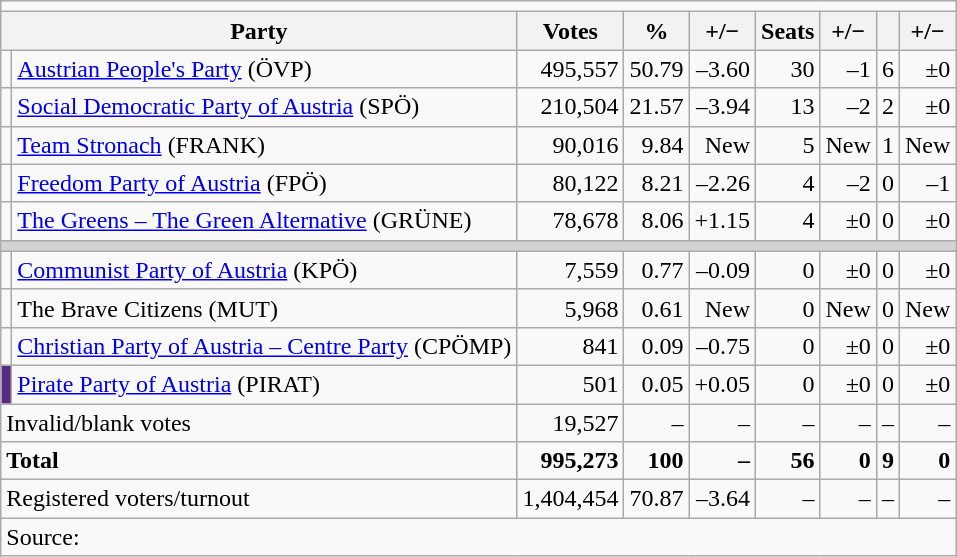<table class=wikitable style=text-align:right>
<tr>
<td align=center colspan=9></td>
</tr>
<tr>
<th colspan=2>Party</th>
<th>Votes</th>
<th>%</th>
<th>+/−</th>
<th>Seats</th>
<th>+/−</th>
<th></th>
<th>+/−</th>
</tr>
<tr>
<td bgcolor=></td>
<td align=left><a href='#'>Austrian People's Party</a> (ÖVP)</td>
<td>495,557</td>
<td>50.79</td>
<td>–3.60</td>
<td>30</td>
<td>–1</td>
<td>6</td>
<td>±0</td>
</tr>
<tr>
<td bgcolor=></td>
<td align=left><a href='#'>Social Democratic Party of Austria</a> (SPÖ)</td>
<td>210,504</td>
<td>21.57</td>
<td>–3.94</td>
<td>13</td>
<td>–2</td>
<td>2</td>
<td>±0</td>
</tr>
<tr>
<td bgcolor=></td>
<td align=left><a href='#'>Team Stronach</a> (FRANK)</td>
<td>90,016</td>
<td>9.84</td>
<td>New</td>
<td>5</td>
<td>New</td>
<td>1</td>
<td>New</td>
</tr>
<tr>
<td bgcolor=></td>
<td align=left><a href='#'>Freedom Party of Austria</a> (FPÖ)</td>
<td>80,122</td>
<td>8.21</td>
<td>–2.26</td>
<td>4</td>
<td>–2</td>
<td>0</td>
<td>–1</td>
</tr>
<tr>
<td bgcolor=></td>
<td align=left><a href='#'>The Greens – The Green Alternative</a> (GRÜNE)</td>
<td>78,678</td>
<td>8.06</td>
<td>+1.15</td>
<td>4</td>
<td>±0</td>
<td>0</td>
<td>±0</td>
</tr>
<tr>
<td colspan=9 bgcolor=lightgrey></td>
</tr>
<tr>
<td bgcolor=></td>
<td align=left><a href='#'>Communist Party of Austria</a> (KPÖ)</td>
<td>7,559</td>
<td>0.77</td>
<td>–0.09</td>
<td>0</td>
<td>±0</td>
<td>0</td>
<td>±0</td>
</tr>
<tr>
<td></td>
<td align=left>The Brave Citizens (MUT)</td>
<td>5,968</td>
<td>0.61</td>
<td>New</td>
<td>0</td>
<td>New</td>
<td>0</td>
<td>New</td>
</tr>
<tr>
<td bgcolor=></td>
<td align=left><a href='#'>Christian Party of Austria – Centre Party</a> (CPÖMP)</td>
<td>841</td>
<td>0.09</td>
<td>–0.75</td>
<td>0</td>
<td>±0</td>
<td>0</td>
<td>±0</td>
</tr>
<tr>
<td bgcolor=#572B85></td>
<td align=left><a href='#'>Pirate Party of Austria</a> (PIRAT)</td>
<td>501</td>
<td>0.05</td>
<td>+0.05</td>
<td>0</td>
<td>±0</td>
<td>0</td>
<td>±0</td>
</tr>
<tr>
<td colspan=2 align=left>Invalid/blank votes</td>
<td>19,527</td>
<td>–</td>
<td>–</td>
<td>–</td>
<td>–</td>
<td>–</td>
<td>–</td>
</tr>
<tr>
<td colspan=2 align=left><strong>Total</strong></td>
<td><strong>995,273</strong></td>
<td><strong>100</strong></td>
<td><strong>–</strong></td>
<td><strong>56</strong></td>
<td><strong>0</strong></td>
<td><strong>9</strong></td>
<td><strong>0</strong></td>
</tr>
<tr>
<td align=left colspan=2>Registered voters/turnout</td>
<td>1,404,454</td>
<td>70.87</td>
<td>–3.64</td>
<td>–</td>
<td>–</td>
<td>–</td>
<td>–</td>
</tr>
<tr>
<td align=left colspan=9>Source: </td>
</tr>
</table>
